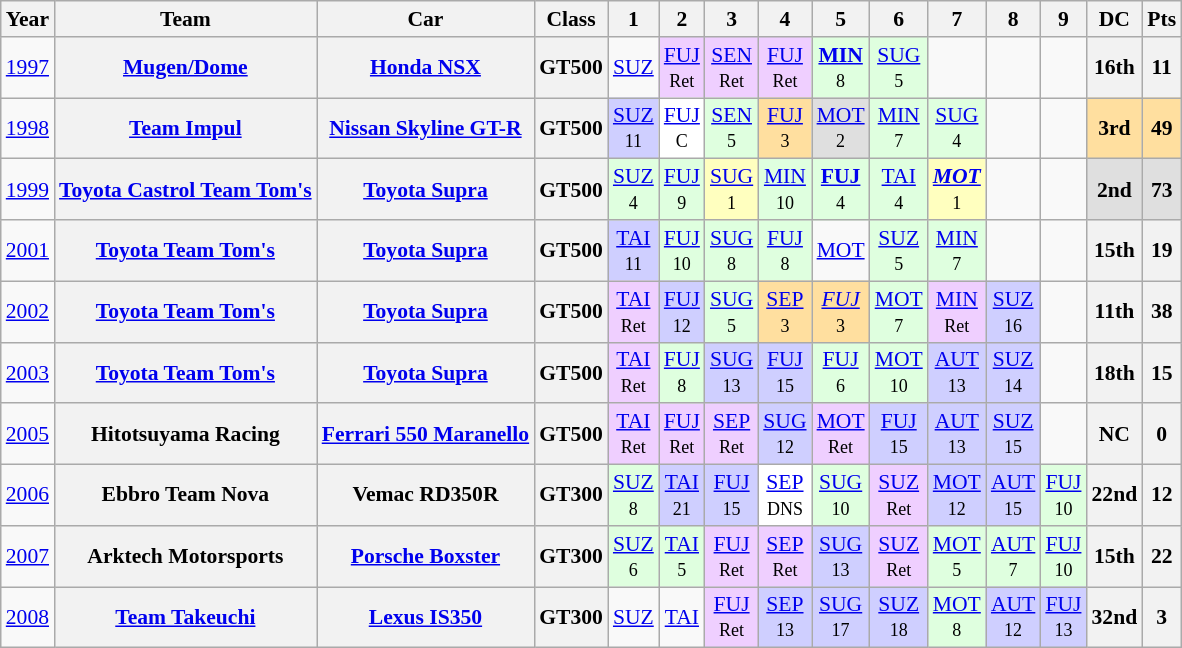<table class="wikitable" style="text-align:center; font-size:90%">
<tr>
<th>Year</th>
<th>Team</th>
<th>Car</th>
<th>Class</th>
<th>1</th>
<th>2</th>
<th>3</th>
<th>4</th>
<th>5</th>
<th>6</th>
<th>7</th>
<th>8</th>
<th>9</th>
<th>DC</th>
<th>Pts</th>
</tr>
<tr>
<td><a href='#'>1997</a></td>
<th><a href='#'>Mugen/Dome</a></th>
<th><a href='#'>Honda NSX</a></th>
<th>GT500</th>
<td><a href='#'>SUZ</a></td>
<td style="background:#EFCFFF;"><a href='#'>FUJ</a><br><small>Ret</small></td>
<td style="background:#EFCFFF;"><a href='#'>SEN</a><br><small>Ret</small></td>
<td style="background:#EFCFFF;"><a href='#'>FUJ</a><br><small>Ret</small></td>
<td style="background:#DFFFDF;"><strong><a href='#'>MIN</a></strong><br><small>8</small></td>
<td style="background:#DFFFDF;"><a href='#'>SUG</a><br><small>5</small></td>
<td></td>
<td></td>
<td></td>
<th>16th</th>
<th>11</th>
</tr>
<tr>
<td><a href='#'>1998</a></td>
<th><a href='#'>Team Impul</a></th>
<th><a href='#'>Nissan Skyline GT-R</a></th>
<th>GT500</th>
<td style="background:#CFCFFF;"><a href='#'>SUZ</a><br><small>11</small></td>
<td style="background:#FFFFFF;"><a href='#'>FUJ</a><br><small>C</small></td>
<td style="background:#DFFFDF;"><a href='#'>SEN</a><br><small>5</small></td>
<td style="background:#FFDF9F;"><a href='#'>FUJ</a><br><small>3</small></td>
<td style="background:#DFDFDF;"><a href='#'>MOT</a><br><small>2</small></td>
<td style="background:#DFFFDF;"><a href='#'>MIN</a><br><small>7</small></td>
<td style="background:#DFFFDF;"><a href='#'>SUG</a><br><small>4</small></td>
<td></td>
<td></td>
<td style="background:#FFDF9F;"><strong>3rd</strong></td>
<td style="background:#FFDF9F;"><strong>49</strong></td>
</tr>
<tr>
<td><a href='#'>1999</a></td>
<th><a href='#'>Toyota Castrol Team Tom's</a></th>
<th><a href='#'>Toyota Supra</a></th>
<th>GT500</th>
<td style="background:#DFFFDF;"><a href='#'>SUZ</a><br><small>4</small></td>
<td style="background:#DFFFDF;"><a href='#'>FUJ</a><br><small>9</small></td>
<td style="background:#FFFFBF;"><a href='#'>SUG</a><br><small>1</small></td>
<td style="background:#DFFFDF;"><a href='#'>MIN</a><br><small>10</small></td>
<td style="background:#DFFFDF;"><strong><a href='#'>FUJ</a></strong><br><small>4</small></td>
<td style="background:#DFFFDF;"><a href='#'>TAI</a><br><small>4</small></td>
<td style="background:#FFFFBF;"><strong><em><a href='#'>MOT</a></em></strong><br><small>1</small></td>
<td></td>
<td></td>
<td style="background:#DFDFDF;"><strong>2nd</strong></td>
<td style="background:#DFDFDF;"><strong>73</strong></td>
</tr>
<tr>
<td><a href='#'>2001</a></td>
<th><a href='#'>Toyota Team Tom's</a></th>
<th><a href='#'>Toyota Supra</a></th>
<th>GT500</th>
<td style="background:#CFCFFF;"><a href='#'>TAI</a><br><small>11</small></td>
<td style="background:#DFFFDF;"><a href='#'>FUJ</a><br><small>10</small></td>
<td style="background:#DFFFDF;"><a href='#'>SUG</a><br><small>8</small></td>
<td style="background:#DFFFDF;"><a href='#'>FUJ</a><br><small>8</small></td>
<td><a href='#'>MOT</a></td>
<td style="background:#DFFFDF;"><a href='#'>SUZ</a><br><small>5</small></td>
<td style="background:#DFFFDF;"><a href='#'>MIN</a><br><small>7</small></td>
<td></td>
<td></td>
<th>15th</th>
<th>19</th>
</tr>
<tr>
<td><a href='#'>2002</a></td>
<th><a href='#'>Toyota Team Tom's</a></th>
<th><a href='#'>Toyota Supra</a></th>
<th>GT500</th>
<td style="background:#EFCFFF;"><a href='#'>TAI</a><br><small>Ret</small></td>
<td style="background:#CFCFFF;"><a href='#'>FUJ</a><br><small>12</small></td>
<td style="background:#DFFFDF;"><a href='#'>SUG</a><br><small>5</small></td>
<td style="background:#FFDF9F;"><a href='#'>SEP</a><br><small>3</small></td>
<td style="background:#FFDF9F;"><em><a href='#'>FUJ</a></em><br><small>3</small></td>
<td style="background:#DFFFDF;"><a href='#'>MOT</a><br><small>7</small></td>
<td style="background:#EFCFFF;"><a href='#'>MIN</a><br><small>Ret</small></td>
<td style="background:#CFCFFF;"><a href='#'>SUZ</a><br><small>16</small></td>
<td></td>
<th>11th</th>
<th>38</th>
</tr>
<tr>
<td><a href='#'>2003</a></td>
<th><a href='#'>Toyota Team Tom's</a></th>
<th><a href='#'>Toyota Supra</a></th>
<th>GT500</th>
<td style="background:#EFCFFF;"><a href='#'>TAI</a><br><small>Ret</small></td>
<td style="background:#DFFFDF;"><a href='#'>FUJ</a><br><small>8</small></td>
<td style="background:#CFCFFF;"><a href='#'>SUG</a><br><small>13</small></td>
<td style="background:#CFCFFF;"><a href='#'>FUJ</a><br><small>15</small></td>
<td style="background:#DFFFDF;"><a href='#'>FUJ</a><br><small>6</small></td>
<td style="background:#DFFFDF;"><a href='#'>MOT</a><br><small>10</small></td>
<td style="background:#CFCFFF;"><a href='#'>AUT</a><br><small>13</small></td>
<td style="background:#CFCFFF;"><a href='#'>SUZ</a><br><small>14</small></td>
<td></td>
<th>18th</th>
<th>15</th>
</tr>
<tr>
<td><a href='#'>2005</a></td>
<th>Hitotsuyama Racing</th>
<th><a href='#'>Ferrari 550 Maranello</a></th>
<th>GT500</th>
<td style="background:#EFCFFF;"><a href='#'>TAI</a><br><small>Ret</small></td>
<td style="background:#EFCFFF;"><a href='#'>FUJ</a><br><small>Ret</small></td>
<td style="background:#EFCFFF;"><a href='#'>SEP</a><br><small>Ret</small></td>
<td style="background:#CFCFFF;"><a href='#'>SUG</a><br><small>12</small></td>
<td style="background:#EFCFFF;"><a href='#'>MOT</a><br><small>Ret</small></td>
<td style="background:#CFCFFF;"><a href='#'>FUJ</a><br><small>15</small></td>
<td style="background:#CFCFFF;"><a href='#'>AUT</a><br><small>13</small></td>
<td style="background:#CFCFFF;"><a href='#'>SUZ</a><br><small>15</small></td>
<td></td>
<th>NC</th>
<th>0</th>
</tr>
<tr>
<td><a href='#'>2006</a></td>
<th>Ebbro Team Nova</th>
<th>Vemac RD350R</th>
<th>GT300</th>
<td style="background:#DFFFDF;"><a href='#'>SUZ</a><br><small>8</small></td>
<td style="background:#CFCFFF;"><a href='#'>TAI</a><br><small>21</small></td>
<td style="background:#CFCFFF;"><a href='#'>FUJ</a><br><small>15</small></td>
<td style="background:#FFFFFF;"><a href='#'>SEP</a><br><small>DNS</small></td>
<td style="background:#DFFFDF;"><a href='#'>SUG</a><br><small>10</small></td>
<td style="background:#EFCFFF;"><a href='#'>SUZ</a><br><small>Ret</small></td>
<td style="background:#CFCFFF;"><a href='#'>MOT</a><br><small>12</small></td>
<td style="background:#CFCFFF;"><a href='#'>AUT</a><br><small>15</small></td>
<td style="background:#DFFFDF;"><a href='#'>FUJ</a><br><small>10</small></td>
<th>22nd</th>
<th>12</th>
</tr>
<tr>
<td><a href='#'>2007</a></td>
<th>Arktech Motorsports</th>
<th><a href='#'>Porsche Boxster</a></th>
<th>GT300</th>
<td style="background:#DFFFDF;"><a href='#'>SUZ</a><br><small>6</small></td>
<td style="background:#DFFFDF;"><a href='#'>TAI</a><br><small>5</small></td>
<td style="background:#EFCFFF;"><a href='#'>FUJ</a><br><small>Ret</small></td>
<td style="background:#EFCFFF;"><a href='#'>SEP</a><br><small>Ret</small></td>
<td style="background:#CFCFFF;"><a href='#'>SUG</a><br><small>13</small></td>
<td style="background:#EFCFFF;"><a href='#'>SUZ</a><br><small>Ret</small></td>
<td style="background:#DFFFDF;"><a href='#'>MOT</a><br><small>5</small></td>
<td style="background:#DFFFDF;"><a href='#'>AUT</a><br><small>7</small></td>
<td style="background:#DFFFDF;"><a href='#'>FUJ</a><br><small>10</small></td>
<th>15th</th>
<th>22</th>
</tr>
<tr>
<td><a href='#'>2008</a></td>
<th><a href='#'>Team Takeuchi</a></th>
<th><a href='#'>Lexus IS350</a></th>
<th>GT300</th>
<td><a href='#'>SUZ</a></td>
<td><a href='#'>TAI</a></td>
<td style="background:#EFCFFF;"><a href='#'>FUJ</a><br><small>Ret</small></td>
<td style="background:#CFCFFF;"><a href='#'>SEP</a><br><small>13</small></td>
<td style="background:#CFCFFF;"><a href='#'>SUG</a><br><small>17</small></td>
<td style="background:#CFCFFF;"><a href='#'>SUZ</a><br><small>18</small></td>
<td style="background:#DFFFDF;"><a href='#'>MOT</a><br><small>8</small></td>
<td style="background:#CFCFFF;"><a href='#'>AUT</a><br><small>12</small></td>
<td style="background:#CFCFFF;"><a href='#'>FUJ</a><br><small>13</small></td>
<th>32nd</th>
<th>3</th>
</tr>
</table>
